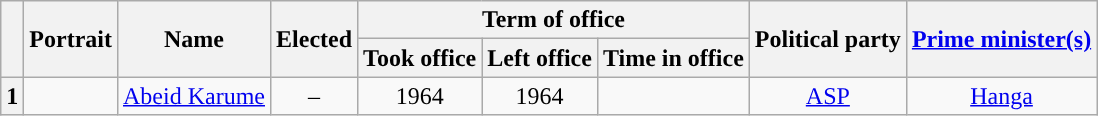<table class="wikitable" style="text-align:center">
<tr>
<th rowspan="2"></th>
<th rowspan="2">Portrait</th>
<th rowspan="2">Name<br></th>
<th rowspan="2">Elected</th>
<th colspan="3">Term of office</th>
<th rowspan="2">Political party</th>
<th rowspan="2"><a href='#'>Prime minister(s)</a></th>
</tr>
<tr>
<th>Took office</th>
<th>Left office</th>
<th>Time in office</th>
</tr>
<tr>
<th style="background:">1</th>
<td></td>
<td><a href='#'>Abeid Karume</a><br></td>
<td>–</td>
<td> 1964</td>
<td> 1964</td>
<td></td>
<td><a href='#'>ASP</a></td>
<td><a href='#'>Hanga</a></td>
</tr>
</table>
